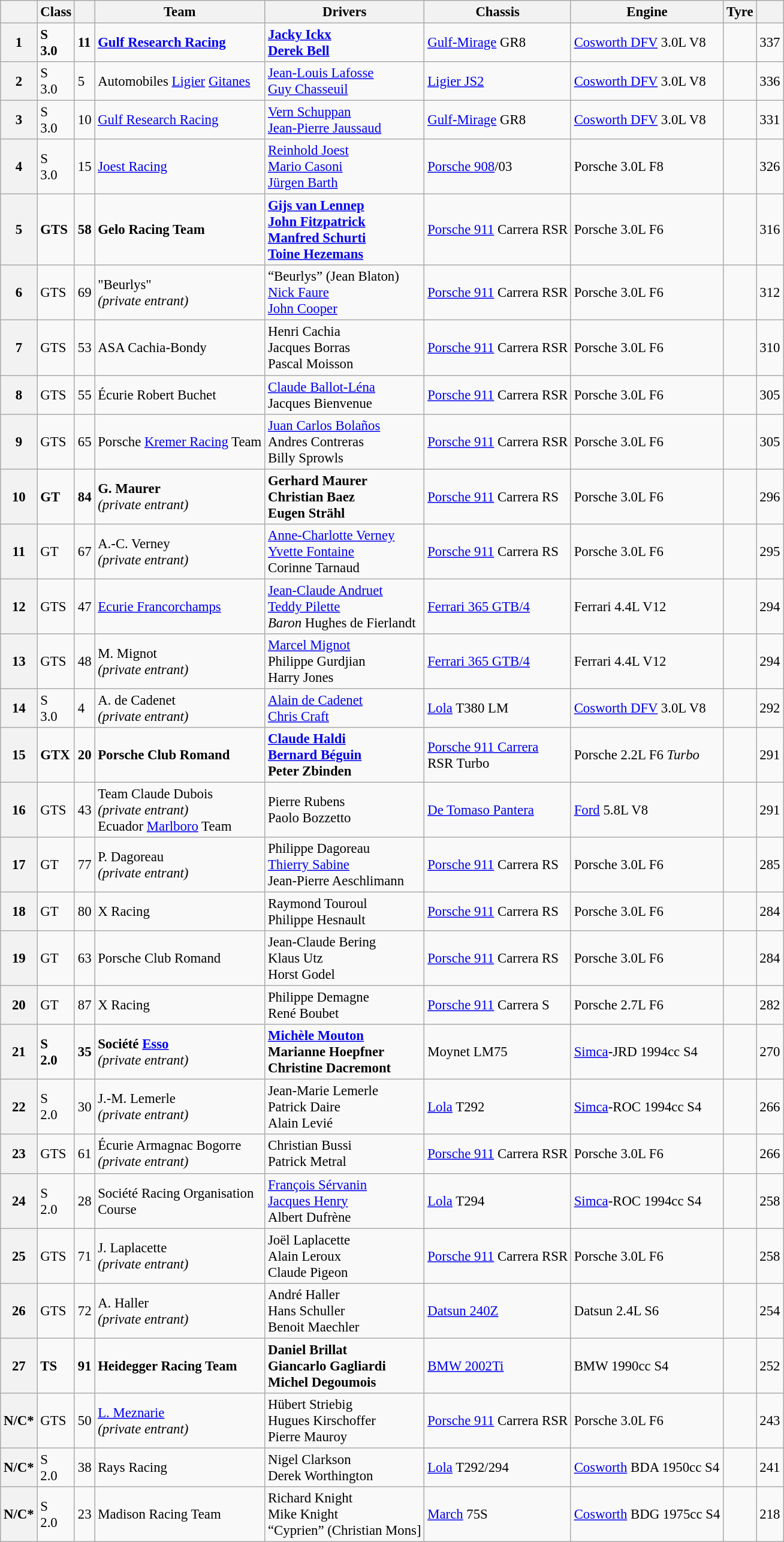<table class="wikitable" style="font-size: 95%;">
<tr>
<th></th>
<th>Class</th>
<th></th>
<th>Team</th>
<th>Drivers</th>
<th>Chassis</th>
<th>Engine</th>
<th>Tyre</th>
<th></th>
</tr>
<tr>
<th><strong>1</strong></th>
<td><strong>S<br>3.0</strong></td>
<td><strong>11</strong></td>
<td><strong> <a href='#'>Gulf Research Racing</a></strong></td>
<td><strong> <a href='#'>Jacky Ickx</a><br> <a href='#'>Derek Bell</a> </strong></td>
<td><a href='#'>Gulf-Mirage</a> GR8</td>
<td><a href='#'>Cosworth DFV</a> 3.0L V8</td>
<td></td>
<td>337</td>
</tr>
<tr>
<th>2</th>
<td>S<br>3.0</td>
<td>5</td>
<td> Automobiles <a href='#'>Ligier</a> <a href='#'>Gitanes</a></td>
<td> <a href='#'>Jean-Louis Lafosse</a><br> <a href='#'>Guy Chasseuil</a></td>
<td><a href='#'>Ligier JS2</a></td>
<td><a href='#'>Cosworth DFV</a> 3.0L V8</td>
<td></td>
<td>336</td>
</tr>
<tr>
<th>3</th>
<td>S<br>3.0</td>
<td>10</td>
<td> <a href='#'>Gulf Research Racing</a></td>
<td> <a href='#'>Vern Schuppan</a><br> <a href='#'>Jean-Pierre Jaussaud</a></td>
<td><a href='#'>Gulf-Mirage</a> GR8</td>
<td><a href='#'>Cosworth DFV</a> 3.0L V8</td>
<td></td>
<td>331</td>
</tr>
<tr>
<th>4</th>
<td>S<br>3.0</td>
<td>15</td>
<td> <a href='#'>Joest Racing</a></td>
<td> <a href='#'>Reinhold Joest</a><br> <a href='#'>Mario Casoni</a><br>  <a href='#'>Jürgen Barth</a></td>
<td><a href='#'>Porsche 908</a>/03</td>
<td>Porsche 3.0L F8</td>
<td></td>
<td>326</td>
</tr>
<tr>
<th><strong>5</strong></th>
<td><strong>GTS</strong></td>
<td><strong>58</strong></td>
<td><strong> Gelo Racing Team</strong></td>
<td><strong> <a href='#'>Gijs van Lennep</a><br> <a href='#'>John Fitzpatrick</a><br> <a href='#'>Manfred Schurti</a><br>  <a href='#'>Toine Hezemans</a> </strong></td>
<td><a href='#'>Porsche 911</a> Carrera RSR</td>
<td>Porsche 3.0L F6</td>
<td></td>
<td>316</td>
</tr>
<tr>
<th>6</th>
<td>GTS</td>
<td>69</td>
<td> "Beurlys"<br><em>(private entrant)</em></td>
<td> “Beurlys” (Jean Blaton)<br> <a href='#'>Nick Faure</a><br> <a href='#'>John Cooper</a></td>
<td><a href='#'>Porsche 911</a> Carrera RSR</td>
<td>Porsche 3.0L F6</td>
<td></td>
<td>312</td>
</tr>
<tr>
<th>7</th>
<td>GTS</td>
<td>53</td>
<td> ASA Cachia-Bondy</td>
<td> Henri Cachia<br> Jacques Borras<br> Pascal Moisson</td>
<td><a href='#'>Porsche 911</a> Carrera RSR</td>
<td>Porsche 3.0L F6</td>
<td></td>
<td>310</td>
</tr>
<tr>
<th>8</th>
<td>GTS</td>
<td>55</td>
<td> Écurie Robert Buchet</td>
<td> <a href='#'>Claude Ballot-Léna</a><br> Jacques Bienvenue</td>
<td><a href='#'>Porsche 911</a> Carrera RSR</td>
<td>Porsche 3.0L F6</td>
<td></td>
<td>305</td>
</tr>
<tr>
<th>9</th>
<td>GTS</td>
<td>65</td>
<td> Porsche <a href='#'>Kremer Racing</a> Team</td>
<td> <a href='#'>Juan Carlos Bolaños</a><br> Andres Contreras<br> Billy Sprowls</td>
<td><a href='#'>Porsche 911</a> Carrera RSR</td>
<td>Porsche 3.0L F6</td>
<td></td>
<td>305</td>
</tr>
<tr>
<th><strong>10</strong></th>
<td><strong>GT</strong></td>
<td><strong>84</strong></td>
<td><strong> G. Maurer</strong><br><em>(private entrant)</em></td>
<td><strong> Gerhard Maurer<br> Christian Baez<br> Eugen Strähl</strong></td>
<td><a href='#'>Porsche 911</a> Carrera RS</td>
<td>Porsche 3.0L F6</td>
<td></td>
<td>296</td>
</tr>
<tr>
<th>11</th>
<td>GT</td>
<td>67</td>
<td> A.-C. Verney<br><em>(private entrant)</em></td>
<td> <a href='#'>Anne-Charlotte Verney</a><br> <a href='#'>Yvette Fontaine</a><br> Corinne Tarnaud</td>
<td><a href='#'>Porsche 911</a> Carrera RS</td>
<td>Porsche 3.0L F6</td>
<td></td>
<td>295</td>
</tr>
<tr>
<th>12</th>
<td>GTS</td>
<td>47</td>
<td> <a href='#'>Ecurie Francorchamps</a></td>
<td> <a href='#'>Jean-Claude Andruet</a><br> <a href='#'>Teddy Pilette</a><br> <em>Baron</em> Hughes de Fierlandt</td>
<td><a href='#'>Ferrari 365 GTB/4</a></td>
<td>Ferrari 4.4L V12</td>
<td></td>
<td>294</td>
</tr>
<tr>
<th>13</th>
<td>GTS</td>
<td>48</td>
<td> M. Mignot<br><em>(private entrant)</em></td>
<td> <a href='#'>Marcel Mignot</a><br> Philippe Gurdjian<br> Harry Jones</td>
<td><a href='#'>Ferrari 365 GTB/4</a></td>
<td>Ferrari 4.4L V12</td>
<td></td>
<td>294</td>
</tr>
<tr>
<th>14</th>
<td>S<br>3.0</td>
<td>4</td>
<td> A. de Cadenet <br><em>(private entrant)</em></td>
<td> <a href='#'>Alain de Cadenet</a><br> <a href='#'>Chris Craft</a></td>
<td><a href='#'>Lola</a> T380 LM</td>
<td><a href='#'>Cosworth DFV</a> 3.0L V8</td>
<td></td>
<td>292</td>
</tr>
<tr>
<th><strong>15</strong></th>
<td><strong>GTX</strong></td>
<td><strong>20</strong></td>
<td><strong> Porsche Club Romand</strong></td>
<td><strong> <a href='#'>Claude Haldi</a><br> <a href='#'>Bernard Béguin</a><br> Peter Zbinden</strong></td>
<td><a href='#'>Porsche 911 Carrera</a><br> RSR Turbo</td>
<td>Porsche 2.2L F6 <em>Turbo</em></td>
<td></td>
<td>291</td>
</tr>
<tr>
<th>16</th>
<td>GTS</td>
<td>43</td>
<td> Team Claude Dubois<br><em>(private entrant)</em><br> Ecuador <a href='#'>Marlboro</a> Team</td>
<td> Pierre Rubens<br> Paolo Bozzetto</td>
<td><a href='#'>De Tomaso Pantera</a></td>
<td><a href='#'>Ford</a> 5.8L V8</td>
<td></td>
<td>291</td>
</tr>
<tr>
<th>17</th>
<td>GT</td>
<td>77</td>
<td> P. Dagoreau<br><em>(private entrant)</em></td>
<td> Philippe Dagoreau<br> <a href='#'>Thierry Sabine</a><br> Jean-Pierre Aeschlimann</td>
<td><a href='#'>Porsche 911</a> Carrera RS</td>
<td>Porsche 3.0L F6</td>
<td></td>
<td>285</td>
</tr>
<tr>
<th>18</th>
<td>GT</td>
<td>80</td>
<td> X Racing</td>
<td> Raymond Touroul<br> Philippe Hesnault</td>
<td><a href='#'>Porsche 911</a> Carrera RS</td>
<td>Porsche 3.0L F6</td>
<td></td>
<td>284</td>
</tr>
<tr>
<th>19</th>
<td>GT</td>
<td>63</td>
<td> Porsche Club Romand</td>
<td> Jean-Claude Bering<br> Klaus Utz<br> Horst Godel</td>
<td><a href='#'>Porsche 911</a> Carrera RS</td>
<td>Porsche 3.0L F6</td>
<td></td>
<td>284</td>
</tr>
<tr>
<th>20</th>
<td>GT</td>
<td>87</td>
<td> X Racing</td>
<td> Philippe Demagne<br> René Boubet</td>
<td><a href='#'>Porsche 911</a> Carrera S</td>
<td>Porsche 2.7L F6</td>
<td></td>
<td>282</td>
</tr>
<tr>
<th><strong>21</strong></th>
<td><strong>S<br>2.0</strong></td>
<td><strong>35</strong></td>
<td><strong> Société <a href='#'>Esso</a></strong><br><em>(private entrant)</em></td>
<td><strong> <a href='#'>Michèle Mouton</a><br> Marianne Hoepfner<br> Christine Dacremont</strong></td>
<td>Moynet LM75</td>
<td><a href='#'>Simca</a>-JRD 1994cc S4</td>
<td></td>
<td>270</td>
</tr>
<tr>
<th>22</th>
<td>S<br>2.0</td>
<td>30</td>
<td> J.-M. Lemerle<br><em>(private entrant)</em></td>
<td> Jean-Marie Lemerle<br> Patrick Daire<br> Alain Levié</td>
<td><a href='#'>Lola</a> T292</td>
<td><a href='#'>Simca</a>-ROC 1994cc S4</td>
<td></td>
<td>266</td>
</tr>
<tr>
<th>23</th>
<td>GTS</td>
<td>61</td>
<td> Écurie Armagnac Bogorre<br><em>(private entrant)</em></td>
<td> Christian Bussi<br> Patrick Metral</td>
<td><a href='#'>Porsche 911</a> Carrera RSR</td>
<td>Porsche 3.0L F6</td>
<td></td>
<td>266</td>
</tr>
<tr>
<th>24</th>
<td>S<br>2.0</td>
<td>28</td>
<td> Société Racing Organisation<br> Course</td>
<td> <a href='#'>François Sérvanin</a><br> <a href='#'>Jacques Henry</a><br> Albert Dufrène</td>
<td><a href='#'>Lola</a> T294</td>
<td><a href='#'>Simca</a>-ROC 1994cc S4</td>
<td></td>
<td>258</td>
</tr>
<tr>
<th>25</th>
<td>GTS</td>
<td>71</td>
<td> J. Laplacette<br><em>(private entrant)</em></td>
<td> Joël Laplacette<br> Alain Leroux<br> Claude Pigeon</td>
<td><a href='#'>Porsche 911</a> Carrera RSR</td>
<td>Porsche 3.0L F6</td>
<td></td>
<td>258</td>
</tr>
<tr>
<th>26</th>
<td>GTS</td>
<td>72</td>
<td> A. Haller<br><em>(private entrant)</em></td>
<td> André Haller<br> Hans Schuller<br> Benoit Maechler</td>
<td><a href='#'>Datsun 240Z</a></td>
<td>Datsun 2.4L S6</td>
<td></td>
<td>254</td>
</tr>
<tr>
<th><strong>27</strong></th>
<td><strong>TS</strong></td>
<td><strong>91</strong></td>
<td><strong> Heidegger Racing Team</strong></td>
<td><strong> Daniel Brillat<br> Giancarlo Gagliardi<br> Michel Degoumois</strong></td>
<td><a href='#'>BMW 2002Ti</a></td>
<td>BMW 1990cc S4</td>
<td></td>
<td>252</td>
</tr>
<tr>
<th>N/C*</th>
<td>GTS</td>
<td>50</td>
<td> <a href='#'>L. Meznarie</a> <br><em>(private entrant)</em></td>
<td> Hübert Striebig<br> Hugues Kirschoffer<br> Pierre Mauroy</td>
<td><a href='#'>Porsche 911</a> Carrera RSR</td>
<td>Porsche 3.0L F6</td>
<td></td>
<td>243</td>
</tr>
<tr>
<th>N/C*</th>
<td>S<br>2.0</td>
<td>38</td>
<td> Rays Racing</td>
<td> Nigel Clarkson<br>  Derek Worthington</td>
<td><a href='#'>Lola</a> T292/294</td>
<td><a href='#'>Cosworth</a> BDA 1950cc S4</td>
<td></td>
<td>241</td>
</tr>
<tr>
<th>N/C*</th>
<td>S<br>2.0</td>
<td>23</td>
<td> Madison Racing Team</td>
<td> Richard Knight<br> Mike Knight<br>  “Cyprien” (Christian Mons]</td>
<td><a href='#'>March</a> 75S</td>
<td><a href='#'>Cosworth</a> BDG 1975cc S4</td>
<td></td>
<td>218</td>
</tr>
</table>
